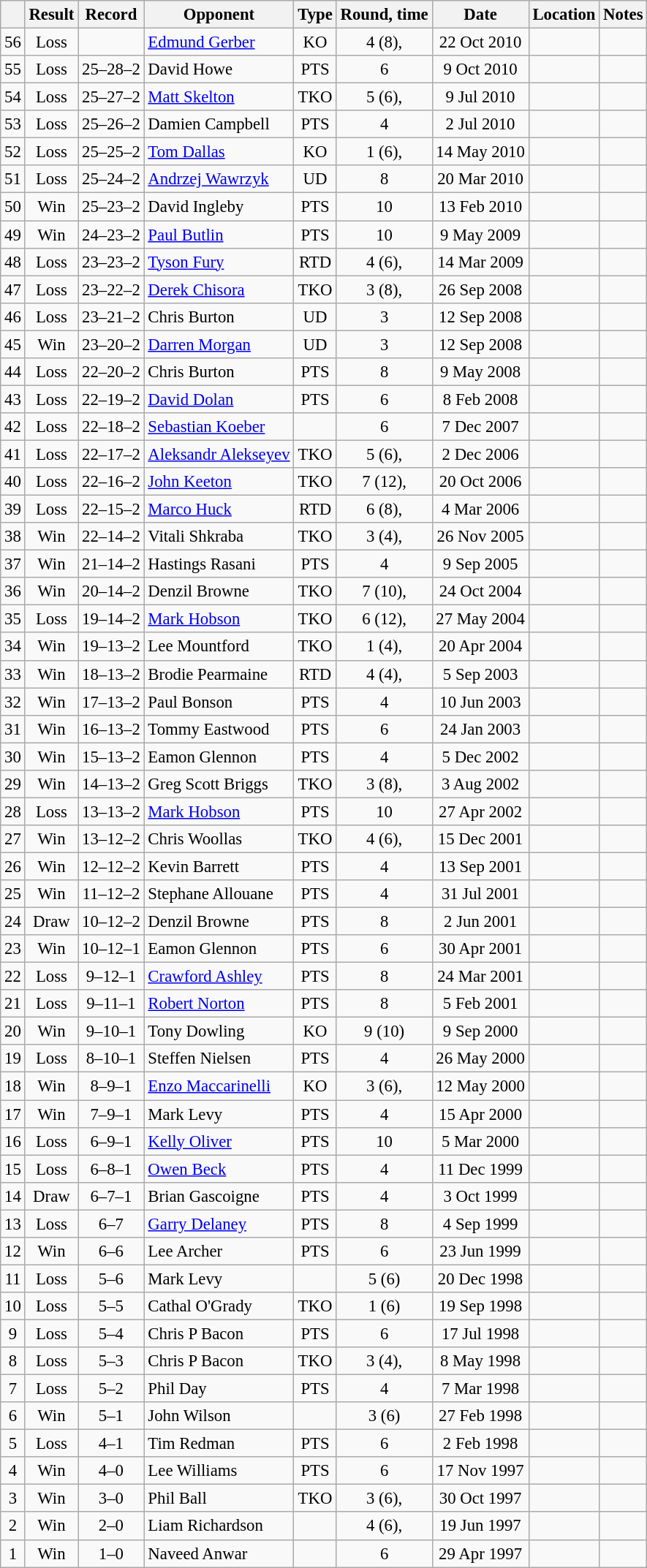<table class="wikitable" style="text-align:center; font-size:95%">
<tr>
<th></th>
<th>Result</th>
<th>Record</th>
<th>Opponent</th>
<th>Type</th>
<th>Round, time</th>
<th>Date</th>
<th>Location</th>
<th>Notes</th>
</tr>
<tr>
<td>56</td>
<td>Loss</td>
<td></td>
<td style="text-align:left;"><a href='#'>Edmund Gerber</a></td>
<td>KO</td>
<td>4 (8), </td>
<td>22 Oct 2010</td>
<td style="text-align:left;"></td>
<td></td>
</tr>
<tr>
<td>55</td>
<td>Loss</td>
<td>25–28–2</td>
<td style="text-align:left;">David Howe</td>
<td>PTS</td>
<td>6</td>
<td>9 Oct 2010</td>
<td style="text-align:left;"></td>
<td></td>
</tr>
<tr>
<td>54</td>
<td>Loss</td>
<td>25–27–2</td>
<td style="text-align:left;"><a href='#'>Matt Skelton</a></td>
<td>TKO</td>
<td>5 (6), </td>
<td>9 Jul 2010</td>
<td style="text-align:left;"></td>
<td></td>
</tr>
<tr>
<td>53</td>
<td>Loss</td>
<td>25–26–2</td>
<td style="text-align:left;">Damien Campbell</td>
<td>PTS</td>
<td>4</td>
<td>2 Jul 2010</td>
<td style="text-align:left;"></td>
<td></td>
</tr>
<tr>
<td>52</td>
<td>Loss</td>
<td>25–25–2</td>
<td style="text-align:left;"><a href='#'>Tom Dallas</a></td>
<td>KO</td>
<td>1 (6), </td>
<td>14 May 2010</td>
<td style="text-align:left;"></td>
<td></td>
</tr>
<tr>
<td>51</td>
<td>Loss</td>
<td>25–24–2</td>
<td style="text-align:left;"><a href='#'>Andrzej Wawrzyk</a></td>
<td>UD</td>
<td>8</td>
<td>20 Mar 2010</td>
<td style="text-align:left;"></td>
<td></td>
</tr>
<tr>
<td>50</td>
<td>Win</td>
<td>25–23–2</td>
<td style="text-align:left;">David Ingleby</td>
<td>PTS</td>
<td>10</td>
<td>13 Feb 2010</td>
<td style="text-align:left;"></td>
<td></td>
</tr>
<tr>
<td>49</td>
<td>Win</td>
<td>24–23–2</td>
<td style="text-align:left;"><a href='#'>Paul Butlin</a></td>
<td>PTS</td>
<td>10</td>
<td>9 May 2009</td>
<td style="text-align:left;"></td>
<td style="text-align:left;"></td>
</tr>
<tr>
<td>48</td>
<td>Loss</td>
<td>23–23–2</td>
<td style="text-align:left;"><a href='#'>Tyson Fury</a></td>
<td>RTD</td>
<td>4 (6), </td>
<td>14 Mar 2009</td>
<td style="text-align:left;"></td>
<td></td>
</tr>
<tr>
<td>47</td>
<td>Loss</td>
<td>23–22–2</td>
<td style="text-align:left;"><a href='#'>Derek Chisora</a></td>
<td>TKO</td>
<td>3 (8), </td>
<td>26 Sep 2008</td>
<td style="text-align:left;"></td>
<td></td>
</tr>
<tr>
<td>46</td>
<td>Loss</td>
<td>23–21–2</td>
<td style="text-align:left;">Chris Burton</td>
<td>UD</td>
<td>3</td>
<td>12 Sep 2008</td>
<td style="text-align:left;"></td>
<td style="text-align:left;"></td>
</tr>
<tr>
<td>45</td>
<td>Win</td>
<td>23–20–2</td>
<td style="text-align:left;"><a href='#'>Darren Morgan</a></td>
<td>UD</td>
<td>3</td>
<td>12 Sep 2008</td>
<td style="text-align:left;"></td>
<td style="text-align:left;"></td>
</tr>
<tr>
<td>44</td>
<td>Loss</td>
<td>22–20–2</td>
<td style="text-align:left;">Chris Burton</td>
<td>PTS</td>
<td>8</td>
<td>9 May 2008</td>
<td style="text-align:left;"></td>
<td></td>
</tr>
<tr>
<td>43</td>
<td>Loss</td>
<td>22–19–2</td>
<td style="text-align:left;"><a href='#'>David Dolan</a></td>
<td>PTS</td>
<td>6</td>
<td>8 Feb 2008</td>
<td style="text-align:left;"></td>
<td></td>
</tr>
<tr>
<td>42</td>
<td>Loss</td>
<td>22–18–2</td>
<td style="text-align:left;"><a href='#'>Sebastian Koeber</a></td>
<td></td>
<td>6</td>
<td>7 Dec 2007</td>
<td style="text-align:left;"></td>
<td></td>
</tr>
<tr>
<td>41</td>
<td>Loss</td>
<td>22–17–2</td>
<td style="text-align:left;"><a href='#'>Aleksandr Alekseyev</a></td>
<td>TKO</td>
<td>5 (6), </td>
<td>2 Dec 2006</td>
<td style="text-align:left;"></td>
<td></td>
</tr>
<tr>
<td>40</td>
<td>Loss</td>
<td>22–16–2</td>
<td style="text-align:left;"><a href='#'>John Keeton</a></td>
<td>TKO</td>
<td>7 (12), </td>
<td>20 Oct 2006</td>
<td style="text-align:left;"></td>
<td style="text-align:left;"></td>
</tr>
<tr>
<td>39</td>
<td>Loss</td>
<td>22–15–2</td>
<td style="text-align:left;"><a href='#'>Marco Huck</a></td>
<td>RTD</td>
<td>6 (8), </td>
<td>4 Mar 2006</td>
<td style="text-align:left;"></td>
<td></td>
</tr>
<tr>
<td>38</td>
<td>Win</td>
<td>22–14–2</td>
<td style="text-align:left;">Vitali Shkraba</td>
<td>TKO</td>
<td>3 (4), </td>
<td>26 Nov 2005</td>
<td style="text-align:left;"></td>
<td></td>
</tr>
<tr>
<td>37</td>
<td>Win</td>
<td>21–14–2</td>
<td style="text-align:left;">Hastings Rasani</td>
<td>PTS</td>
<td>4</td>
<td>9 Sep 2005</td>
<td style="text-align:left;"></td>
<td></td>
</tr>
<tr>
<td>36</td>
<td>Win</td>
<td>20–14–2</td>
<td style="text-align:left;">Denzil Browne</td>
<td>TKO</td>
<td>7 (10), </td>
<td>24 Oct 2004</td>
<td style="text-align:left;"></td>
<td></td>
</tr>
<tr>
<td>35</td>
<td>Loss</td>
<td>19–14–2</td>
<td style="text-align:left;"><a href='#'>Mark Hobson</a></td>
<td>TKO</td>
<td>6 (12), </td>
<td>27 May 2004</td>
<td style="text-align:left;"></td>
<td style="text-align:left;"></td>
</tr>
<tr>
<td>34</td>
<td>Win</td>
<td>19–13–2</td>
<td style="text-align:left;">Lee Mountford</td>
<td>TKO</td>
<td>1 (4), </td>
<td>20 Apr 2004</td>
<td style="text-align:left;"></td>
<td></td>
</tr>
<tr>
<td>33</td>
<td>Win</td>
<td>18–13–2</td>
<td style="text-align:left;">Brodie Pearmaine</td>
<td>RTD</td>
<td>4 (4), </td>
<td>5 Sep 2003</td>
<td style="text-align:left;"></td>
<td></td>
</tr>
<tr>
<td>32</td>
<td>Win</td>
<td>17–13–2</td>
<td style="text-align:left;">Paul Bonson</td>
<td>PTS</td>
<td>4</td>
<td>10 Jun 2003</td>
<td style="text-align:left;"></td>
<td></td>
</tr>
<tr>
<td>31</td>
<td>Win</td>
<td>16–13–2</td>
<td style="text-align:left;">Tommy Eastwood</td>
<td>PTS</td>
<td>6</td>
<td>24 Jan 2003</td>
<td style="text-align:left;"></td>
<td></td>
</tr>
<tr>
<td>30</td>
<td>Win</td>
<td>15–13–2</td>
<td style="text-align:left;">Eamon Glennon</td>
<td>PTS</td>
<td>4</td>
<td>5 Dec 2002</td>
<td style="text-align:left;"></td>
<td></td>
</tr>
<tr>
<td>29</td>
<td>Win</td>
<td>14–13–2</td>
<td style="text-align:left;">Greg Scott Briggs</td>
<td>TKO</td>
<td>3 (8), </td>
<td>3 Aug 2002</td>
<td style="text-align:left;"></td>
<td></td>
</tr>
<tr>
<td>28</td>
<td>Loss</td>
<td>13–13–2</td>
<td style="text-align:left;"><a href='#'>Mark Hobson</a></td>
<td>PTS</td>
<td>10</td>
<td>27 Apr 2002</td>
<td style="text-align:left;"></td>
<td></td>
</tr>
<tr>
<td>27</td>
<td>Win</td>
<td>13–12–2</td>
<td style="text-align:left;">Chris Woollas</td>
<td>TKO</td>
<td>4 (6), </td>
<td>15 Dec 2001</td>
<td style="text-align:left;"></td>
<td></td>
</tr>
<tr>
<td>26</td>
<td>Win</td>
<td>12–12–2</td>
<td style="text-align:left;">Kevin Barrett</td>
<td>PTS</td>
<td>4</td>
<td>13 Sep 2001</td>
<td style="text-align:left;"></td>
<td></td>
</tr>
<tr>
<td>25</td>
<td>Win</td>
<td>11–12–2</td>
<td style="text-align:left;">Stephane Allouane</td>
<td>PTS</td>
<td>4</td>
<td>31 Jul 2001</td>
<td style="text-align:left;"></td>
<td></td>
</tr>
<tr>
<td>24</td>
<td>Draw</td>
<td>10–12–2</td>
<td style="text-align:left;">Denzil Browne</td>
<td>PTS</td>
<td>8</td>
<td>2 Jun 2001</td>
<td style="text-align:left;"></td>
<td></td>
</tr>
<tr>
<td>23</td>
<td>Win</td>
<td>10–12–1</td>
<td style="text-align:left;">Eamon Glennon</td>
<td>PTS</td>
<td>6</td>
<td>30 Apr 2001</td>
<td style="text-align:left;"></td>
<td></td>
</tr>
<tr>
<td>22</td>
<td>Loss</td>
<td>9–12–1</td>
<td style="text-align:left;"><a href='#'>Crawford Ashley</a></td>
<td>PTS</td>
<td>8</td>
<td>24 Mar 2001</td>
<td style="text-align:left;"></td>
<td></td>
</tr>
<tr>
<td>21</td>
<td>Loss</td>
<td>9–11–1</td>
<td style="text-align:left;"><a href='#'>Robert Norton</a></td>
<td>PTS</td>
<td>8</td>
<td>5 Feb 2001</td>
<td style="text-align:left;"></td>
<td></td>
</tr>
<tr>
<td>20</td>
<td>Win</td>
<td>9–10–1</td>
<td style="text-align:left;">Tony Dowling</td>
<td>KO</td>
<td>9 (10)</td>
<td>9 Sep 2000</td>
<td style="text-align:left;"></td>
<td></td>
</tr>
<tr>
<td>19</td>
<td>Loss</td>
<td>8–10–1</td>
<td style="text-align:left;">Steffen Nielsen</td>
<td>PTS</td>
<td>4</td>
<td>26 May 2000</td>
<td style="text-align:left;"></td>
<td></td>
</tr>
<tr>
<td>18</td>
<td>Win</td>
<td>8–9–1</td>
<td style="text-align:left;"><a href='#'>Enzo Maccarinelli</a></td>
<td>KO</td>
<td>3 (6), </td>
<td>12 May 2000</td>
<td style="text-align:left;"></td>
<td></td>
</tr>
<tr>
<td>17</td>
<td>Win</td>
<td>7–9–1</td>
<td style="text-align:left;">Mark Levy</td>
<td>PTS</td>
<td>4</td>
<td>15 Apr 2000</td>
<td style="text-align:left;"></td>
<td></td>
</tr>
<tr>
<td>16</td>
<td>Loss</td>
<td>6–9–1</td>
<td style="text-align:left;"><a href='#'>Kelly Oliver</a></td>
<td>PTS</td>
<td>10</td>
<td>5 Mar 2000</td>
<td style="text-align:left;"></td>
<td></td>
</tr>
<tr>
<td>15</td>
<td>Loss</td>
<td>6–8–1</td>
<td style="text-align:left;"><a href='#'>Owen Beck</a></td>
<td>PTS</td>
<td>4</td>
<td>11 Dec 1999</td>
<td style="text-align:left;"></td>
<td></td>
</tr>
<tr>
<td>14</td>
<td>Draw</td>
<td>6–7–1</td>
<td style="text-align:left;">Brian Gascoigne</td>
<td>PTS</td>
<td>4</td>
<td>3 Oct 1999</td>
<td style="text-align:left;"></td>
<td></td>
</tr>
<tr>
<td>13</td>
<td>Loss</td>
<td>6–7</td>
<td style="text-align:left;"><a href='#'>Garry Delaney</a></td>
<td>PTS</td>
<td>8</td>
<td>4 Sep 1999</td>
<td style="text-align:left;"></td>
<td></td>
</tr>
<tr>
<td>12</td>
<td>Win</td>
<td>6–6</td>
<td style="text-align:left;">Lee Archer</td>
<td>PTS</td>
<td>6</td>
<td>23 Jun 1999</td>
<td style="text-align:left;"></td>
<td></td>
</tr>
<tr>
<td>11</td>
<td>Loss</td>
<td>5–6</td>
<td style="text-align:left;">Mark Levy</td>
<td></td>
<td>5 (6)</td>
<td>20 Dec 1998</td>
<td style="text-align:left;"></td>
<td></td>
</tr>
<tr>
<td>10</td>
<td>Loss</td>
<td>5–5</td>
<td style="text-align:left;">Cathal O'Grady</td>
<td>TKO</td>
<td>1 (6)</td>
<td>19 Sep 1998</td>
<td style="text-align:left;"></td>
<td></td>
</tr>
<tr>
<td>9</td>
<td>Loss</td>
<td>5–4</td>
<td style="text-align:left;">Chris P Bacon</td>
<td>PTS</td>
<td>6</td>
<td>17 Jul 1998</td>
<td style="text-align:left;"></td>
<td></td>
</tr>
<tr>
<td>8</td>
<td>Loss</td>
<td>5–3</td>
<td style="text-align:left;">Chris P Bacon</td>
<td>TKO</td>
<td>3 (4), </td>
<td>8 May 1998</td>
<td style="text-align:left;"></td>
<td></td>
</tr>
<tr>
<td>7</td>
<td>Loss</td>
<td>5–2</td>
<td style="text-align:left;">Phil Day</td>
<td>PTS</td>
<td>4</td>
<td>7 Mar 1998</td>
<td style="text-align:left;"></td>
<td></td>
</tr>
<tr>
<td>6</td>
<td>Win</td>
<td>5–1</td>
<td style="text-align:left;">John Wilson</td>
<td></td>
<td>3 (6)</td>
<td>27 Feb 1998</td>
<td style="text-align:left;"></td>
<td></td>
</tr>
<tr>
<td>5</td>
<td>Loss</td>
<td>4–1</td>
<td style="text-align:left;">Tim Redman</td>
<td>PTS</td>
<td>6</td>
<td>2 Feb 1998</td>
<td style="text-align:left;"></td>
<td></td>
</tr>
<tr>
<td>4</td>
<td>Win</td>
<td>4–0</td>
<td style="text-align:left;">Lee Williams</td>
<td>PTS</td>
<td>6</td>
<td>17 Nov 1997</td>
<td style="text-align:left;"></td>
<td></td>
</tr>
<tr>
<td>3</td>
<td>Win</td>
<td>3–0</td>
<td style="text-align:left;">Phil Ball</td>
<td>TKO</td>
<td>3 (6), </td>
<td>30 Oct 1997</td>
<td style="text-align:left;"></td>
<td></td>
</tr>
<tr>
<td>2</td>
<td>Win</td>
<td>2–0</td>
<td style="text-align:left;">Liam Richardson</td>
<td></td>
<td>4 (6), </td>
<td>19 Jun 1997</td>
<td style="text-align:left;"></td>
<td></td>
</tr>
<tr>
<td>1</td>
<td>Win</td>
<td>1–0</td>
<td style="text-align:left;">Naveed Anwar</td>
<td></td>
<td>6</td>
<td>29 Apr 1997</td>
<td style="text-align:left;"></td>
<td></td>
</tr>
</table>
